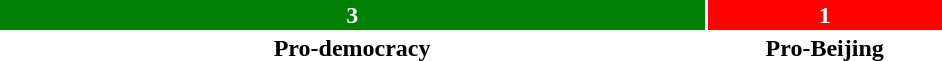<table style="width:50%; text-align:center;">
<tr style="color:white;">
<td style="background:green; width:75%;"><strong>3</strong></td>
<td style="background:red; width:25%;"><strong>1</strong></td>
</tr>
<tr>
<td><span><strong>Pro-democracy</strong></span></td>
<td><span><strong>Pro-Beijing</strong></span></td>
</tr>
</table>
